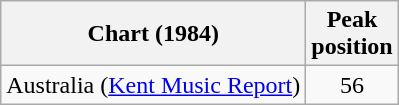<table class="wikitable">
<tr>
<th>Chart (1984)</th>
<th>Peak<br>position</th>
</tr>
<tr>
<td>Australia (<a href='#'>Kent Music Report</a>)</td>
<td style="text-align:center;">56</td>
</tr>
</table>
